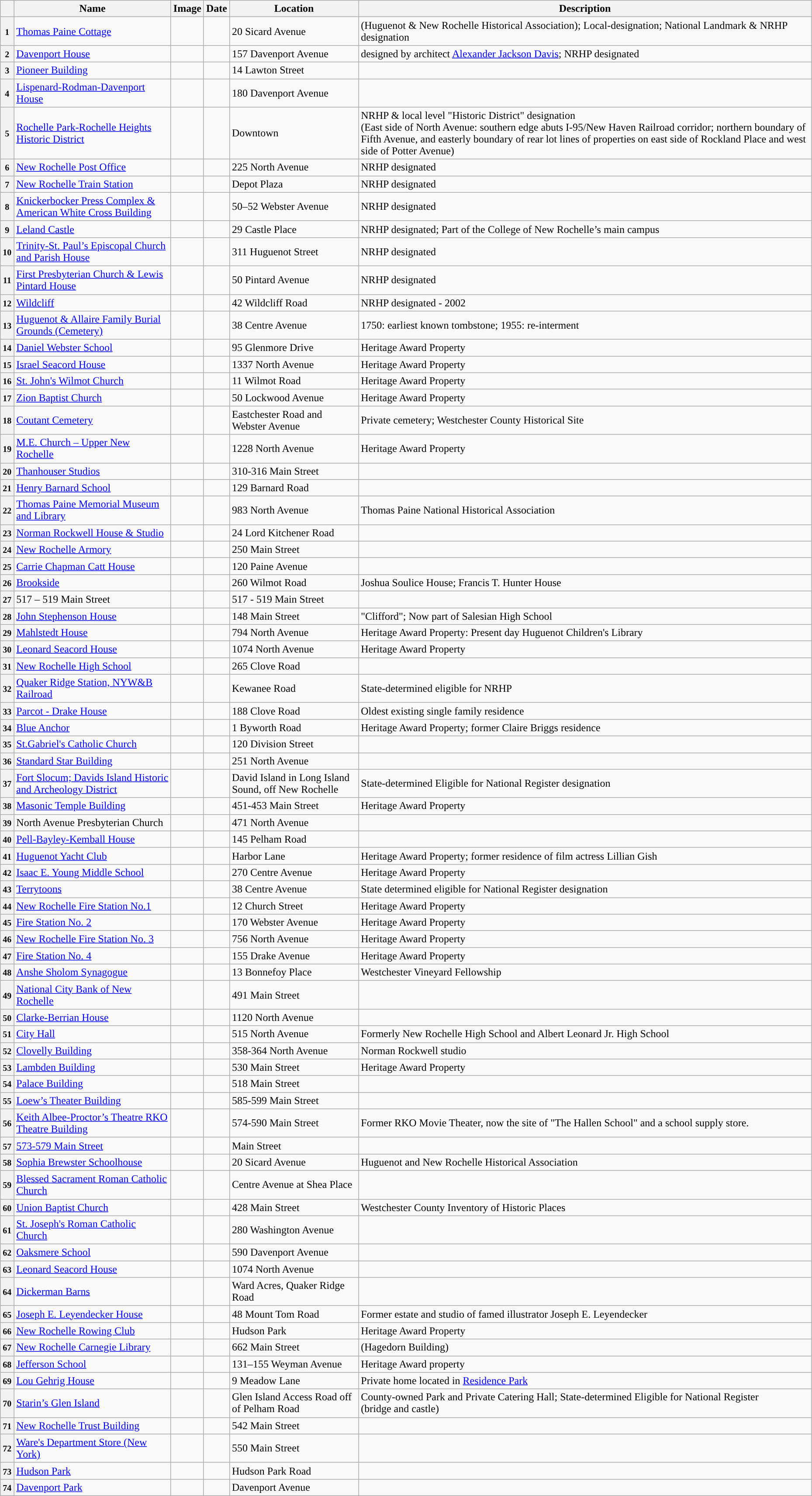<table class="wikitable sortable" style="width:98%">
<tr>
<th style="background-color:"></th>
<th style="background-color:">Name</th>
<th style="background-color:">Image</th>
<th style="background-color:">Date</th>
<th style="background-color:">Location</th>
<th style="background-color:">Description</th>
</tr>
<tr ->
<th><small>1</small></th>
<td><a href='#'>Thomas Paine Cottage</a></td>
<td></td>
<td></td>
<td>20 Sicard Avenue</td>
<td>(Huguenot & New Rochelle Historical Association); Local-designation; National Landmark & NRHP designation</td>
</tr>
<tr ->
<th><small>2</small></th>
<td><a href='#'>Davenport House</a></td>
<td></td>
<td></td>
<td>157 Davenport Avenue</td>
<td>designed by architect <a href='#'>Alexander Jackson Davis</a>; NRHP designated</td>
</tr>
<tr ->
<th><small>3</small></th>
<td><a href='#'>Pioneer Building</a></td>
<td></td>
<td></td>
<td>14 Lawton Street</td>
<td></td>
</tr>
<tr ->
<th><small>4</small></th>
<td><a href='#'>Lispenard-Rodman-Davenport House</a></td>
<td></td>
<td></td>
<td>180 Davenport Avenue</td>
<td></td>
</tr>
<tr ->
<th><small>5</small></th>
<td><a href='#'>Rochelle Park-Rochelle Heights Historic District</a></td>
<td></td>
<td></td>
<td>Downtown</td>
<td>NRHP & local level "Historic District" designation<br>(East side of North Avenue: southern edge abuts I-95/New Haven Railroad corridor; northern boundary of Fifth Avenue, and easterly boundary of rear lot lines of properties on east side of Rockland Place and west side of Potter Avenue)</td>
</tr>
<tr ->
<th><small>6</small></th>
<td><a href='#'>New Rochelle Post Office</a></td>
<td></td>
<td></td>
<td>225 North Avenue</td>
<td>NRHP designated</td>
</tr>
<tr ->
<th><small>7</small></th>
<td><a href='#'>New Rochelle Train Station</a></td>
<td></td>
<td></td>
<td>Depot Plaza</td>
<td>NRHP designated</td>
</tr>
<tr ->
<th><small>8</small></th>
<td><a href='#'>Knickerbocker Press Complex & American White Cross Building</a></td>
<td></td>
<td></td>
<td>50–52 Webster Avenue</td>
<td>NRHP designated</td>
</tr>
<tr ->
<th><small>9</small></th>
<td><a href='#'>Leland Castle</a></td>
<td></td>
<td></td>
<td>29 Castle Place</td>
<td>NRHP designated; Part of the College of New Rochelle’s main campus</td>
</tr>
<tr ->
<th><small>10</small></th>
<td><a href='#'>Trinity-St. Paul’s Episcopal Church and Parish House</a></td>
<td></td>
<td></td>
<td>311 Huguenot Street</td>
<td>NRHP designated</td>
</tr>
<tr ->
<th><small>11</small></th>
<td><a href='#'>First Presbyterian Church & Lewis Pintard House</a></td>
<td></td>
<td></td>
<td>50 Pintard Avenue</td>
<td>NRHP designated</td>
</tr>
<tr ->
<th><small>12</small></th>
<td><a href='#'>Wildcliff</a></td>
<td></td>
<td></td>
<td>42 Wildcliff Road</td>
<td>NRHP designated - 2002</td>
</tr>
<tr ->
<th><small>13</small></th>
<td><a href='#'>Huguenot & Allaire Family Burial Grounds (Cemetery)</a></td>
<td></td>
<td></td>
<td>38 Centre Avenue</td>
<td>1750: earliest known tombstone; 1955: re-interment</td>
</tr>
<tr ->
<th><small>14</small></th>
<td><a href='#'>Daniel Webster School</a></td>
<td></td>
<td></td>
<td>95 Glenmore Drive</td>
<td>Heritage Award Property</td>
</tr>
<tr ->
<th><small>15</small></th>
<td><a href='#'>Israel Seacord House</a></td>
<td></td>
<td></td>
<td>1337 North Avenue</td>
<td>Heritage Award Property</td>
</tr>
<tr ->
<th><small>16</small></th>
<td><a href='#'>St. John's Wilmot Church</a></td>
<td></td>
<td></td>
<td>11 Wilmot Road</td>
<td>Heritage Award Property</td>
</tr>
<tr ->
<th><small>17</small></th>
<td><a href='#'>Zion Baptist Church</a></td>
<td></td>
<td></td>
<td>50 Lockwood Avenue</td>
<td>Heritage Award Property</td>
</tr>
<tr ->
<th><small>18</small></th>
<td><a href='#'>Coutant Cemetery</a></td>
<td></td>
<td></td>
<td>Eastchester Road and Webster Avenue</td>
<td>Private cemetery; Westchester County Historical Site</td>
</tr>
<tr ->
<th><small>19</small></th>
<td><a href='#'>M.E. Church – Upper New Rochelle</a></td>
<td></td>
<td></td>
<td>1228 North Avenue</td>
<td>Heritage Award Property</td>
</tr>
<tr ->
<th><small>20</small></th>
<td><a href='#'>Thanhouser Studios</a></td>
<td></td>
<td></td>
<td>310-316 Main Street</td>
<td></td>
</tr>
<tr ->
<th><small>21</small></th>
<td><a href='#'>Henry Barnard School</a></td>
<td></td>
<td></td>
<td>129 Barnard Road</td>
<td></td>
</tr>
<tr ->
<th><small>22</small></th>
<td><a href='#'>Thomas Paine Memorial Museum and Library</a></td>
<td></td>
<td></td>
<td>983 North Avenue</td>
<td>Thomas Paine National Historical Association</td>
</tr>
<tr ->
<th><small>23</small></th>
<td><a href='#'>Norman Rockwell House & Studio</a></td>
<td></td>
<td></td>
<td>24 Lord Kitchener Road</td>
<td></td>
</tr>
<tr ->
<th><small>24</small></th>
<td><a href='#'>New Rochelle Armory</a></td>
<td></td>
<td></td>
<td>250 Main Street</td>
<td></td>
</tr>
<tr ->
<th><small>25</small></th>
<td><a href='#'>Carrie Chapman Catt House</a></td>
<td></td>
<td></td>
<td>120 Paine Avenue</td>
<td></td>
</tr>
<tr ->
<th><small>26</small></th>
<td><a href='#'>Brookside</a></td>
<td></td>
<td></td>
<td>260 Wilmot Road</td>
<td>Joshua Soulice House; Francis T. Hunter House</td>
</tr>
<tr ->
<th><small>27</small></th>
<td>517 – 519 Main Street</td>
<td></td>
<td></td>
<td>517 - 519 Main Street</td>
<td></td>
</tr>
<tr ->
<th><small>28</small></th>
<td><a href='#'>John Stephenson House</a></td>
<td></td>
<td></td>
<td>148 Main Street</td>
<td>"Clifford"; Now part of Salesian High School</td>
</tr>
<tr ->
<th><small>29</small></th>
<td><a href='#'>Mahlstedt House</a></td>
<td></td>
<td></td>
<td>794 North Avenue</td>
<td>Heritage Award Property: Present day Huguenot Children's Library</td>
</tr>
<tr ->
<th><small>30</small></th>
<td><a href='#'>Leonard Seacord House</a></td>
<td></td>
<td></td>
<td>1074 North Avenue</td>
<td>Heritage Award Property</td>
</tr>
<tr ->
<th><small>31</small></th>
<td><a href='#'>New Rochelle High School</a></td>
<td></td>
<td></td>
<td>265 Clove Road</td>
<td></td>
</tr>
<tr ->
<th><small>32</small></th>
<td><a href='#'>Quaker Ridge Station, NYW&B Railroad</a></td>
<td></td>
<td></td>
<td>Kewanee Road</td>
<td>State-determined eligible for NRHP</td>
</tr>
<tr ->
<th><small>33</small></th>
<td><a href='#'>Parcot - Drake House</a></td>
<td></td>
<td></td>
<td>188 Clove Road</td>
<td>Oldest existing single family residence</td>
</tr>
<tr ->
<th><small>34</small></th>
<td><a href='#'>Blue Anchor</a></td>
<td></td>
<td></td>
<td>1 Byworth Road</td>
<td>Heritage Award Property; former Claire Briggs residence</td>
</tr>
<tr ->
<th><small>35</small></th>
<td><a href='#'>St.Gabriel's Catholic Church</a></td>
<td></td>
<td></td>
<td>120 Division Street</td>
<td></td>
</tr>
<tr ->
<th><small>36</small></th>
<td><a href='#'>Standard Star Building</a></td>
<td></td>
<td></td>
<td>251 North Avenue</td>
<td></td>
</tr>
<tr ->
<th><small>37</small></th>
<td><a href='#'>Fort Slocum; Davids Island Historic and Archeology District</a></td>
<td></td>
<td></td>
<td>David Island in Long Island Sound, off New Rochelle</td>
<td>State-determined Eligible for National Register designation</td>
</tr>
<tr ->
<th><small>38</small></th>
<td><a href='#'>Masonic Temple Building</a></td>
<td></td>
<td></td>
<td>451-453 Main Street</td>
<td>Heritage Award Property</td>
</tr>
<tr ->
<th><small>39</small></th>
<td>North Avenue Presbyterian Church</td>
<td></td>
<td></td>
<td>471 North Avenue</td>
<td></td>
</tr>
<tr ->
<th><small>40</small></th>
<td><a href='#'>Pell-Bayley-Kemball House</a></td>
<td></td>
<td></td>
<td>145 Pelham Road</td>
<td></td>
</tr>
<tr ->
<th><small>41</small></th>
<td><a href='#'>Huguenot Yacht Club</a></td>
<td></td>
<td></td>
<td>Harbor Lane</td>
<td>Heritage Award Property; former residence of film actress Lillian Gish</td>
</tr>
<tr ->
<th><small>42</small></th>
<td><a href='#'>Isaac E. Young Middle School</a></td>
<td></td>
<td></td>
<td>270 Centre Avenue</td>
<td>Heritage Award Property</td>
</tr>
<tr ->
<th><small>43</small></th>
<td><a href='#'>Terrytoons</a></td>
<td></td>
<td></td>
<td>38 Centre Avenue</td>
<td>State determined eligible for National Register designation</td>
</tr>
<tr ->
<th><small>44</small></th>
<td><a href='#'>New Rochelle Fire Station No.1</a></td>
<td></td>
<td></td>
<td>12 Church Street</td>
<td>Heritage Award Property</td>
</tr>
<tr ->
<th><small>45</small></th>
<td><a href='#'>Fire Station No. 2</a></td>
<td></td>
<td></td>
<td>170 Webster Avenue</td>
<td>Heritage Award Property</td>
</tr>
<tr ->
<th><small>46</small></th>
<td><a href='#'>New Rochelle Fire Station No. 3</a></td>
<td></td>
<td></td>
<td>756 North Avenue</td>
<td>Heritage Award Property</td>
</tr>
<tr ->
<th><small>47</small></th>
<td><a href='#'>Fire Station No. 4</a></td>
<td></td>
<td></td>
<td>155 Drake Avenue</td>
<td>Heritage Award Property</td>
</tr>
<tr ->
<th><small>48</small></th>
<td><a href='#'>Anshe Sholom Synagogue</a></td>
<td></td>
<td></td>
<td>13 Bonnefoy Place</td>
<td>Westchester Vineyard Fellowship</td>
</tr>
<tr ->
<th><small>49</small></th>
<td><a href='#'>National City Bank of New Rochelle</a></td>
<td></td>
<td></td>
<td>491 Main Street</td>
<td></td>
</tr>
<tr ->
<th><small>50</small></th>
<td><a href='#'>Clarke-Berrian House</a></td>
<td></td>
<td></td>
<td>1120 North Avenue</td>
<td></td>
</tr>
<tr ->
<th><small>51</small></th>
<td><a href='#'>City Hall</a></td>
<td></td>
<td></td>
<td>515 North Avenue</td>
<td>Formerly New Rochelle High School and Albert Leonard Jr. High School</td>
</tr>
<tr ->
<th><small>52</small></th>
<td><a href='#'>Clovelly Building</a></td>
<td></td>
<td></td>
<td>358-364 North Avenue</td>
<td>Norman Rockwell studio</td>
</tr>
<tr ->
<th><small>53</small></th>
<td><a href='#'>Lambden Building</a></td>
<td></td>
<td></td>
<td>530 Main Street</td>
<td>Heritage Award Property</td>
</tr>
<tr ->
<th><small>54</small></th>
<td><a href='#'>Palace Building</a></td>
<td></td>
<td></td>
<td>518 Main Street</td>
<td></td>
</tr>
<tr ->
<th><small>55</small></th>
<td><a href='#'>Loew’s Theater Building</a></td>
<td></td>
<td></td>
<td>585-599 Main Street</td>
<td></td>
</tr>
<tr ->
<th><small>56</small></th>
<td><a href='#'>Keith Albee-Proctor’s Theatre RKO Theatre Building</a></td>
<td></td>
<td></td>
<td>574-590 Main Street</td>
<td>Former RKO Movie Theater, now the site of "The Hallen School" and a school supply store.</td>
</tr>
<tr ->
<th><small>57</small></th>
<td><a href='#'>573-579 Main Street</a></td>
<td></td>
<td></td>
<td>Main Street</td>
<td></td>
</tr>
<tr ->
<th><small>58</small></th>
<td><a href='#'>Sophia Brewster Schoolhouse</a></td>
<td></td>
<td></td>
<td>20 Sicard Avenue</td>
<td>Huguenot and New Rochelle Historical Association</td>
</tr>
<tr ->
<th><small>59</small></th>
<td><a href='#'>Blessed Sacrament Roman Catholic Church</a></td>
<td></td>
<td></td>
<td>Centre Avenue at Shea Place</td>
<td></td>
</tr>
<tr ->
<th><small>60</small></th>
<td><a href='#'>Union Baptist Church</a></td>
<td></td>
<td></td>
<td>428 Main Street</td>
<td>Westchester County Inventory of Historic Places</td>
</tr>
<tr ->
<th><small>61</small></th>
<td><a href='#'>St. Joseph's Roman Catholic Church</a></td>
<td></td>
<td></td>
<td>280 Washington Avenue</td>
<td></td>
</tr>
<tr ->
<th><small>62</small></th>
<td><a href='#'>Oaksmere School</a></td>
<td></td>
<td></td>
<td>590 Davenport Avenue</td>
<td></td>
</tr>
<tr ->
<th><small>63</small></th>
<td><a href='#'>Leonard Seacord House</a></td>
<td></td>
<td></td>
<td>1074 North Avenue</td>
<td></td>
</tr>
<tr ->
<th><small>64</small></th>
<td><a href='#'>Dickerman Barns</a></td>
<td></td>
<td></td>
<td>Ward Acres, Quaker Ridge Road</td>
<td></td>
</tr>
<tr ->
<th><small>65</small></th>
<td><a href='#'>Joseph E. Leyendecker House</a></td>
<td></td>
<td></td>
<td>48 Mount Tom Road</td>
<td>Former estate and studio of famed illustrator Joseph E. Leyendecker</td>
</tr>
<tr ->
<th><small>66</small></th>
<td><a href='#'>New Rochelle Rowing Club</a></td>
<td></td>
<td></td>
<td>Hudson Park</td>
<td>Heritage Award Property</td>
</tr>
<tr ->
<th><small>67</small></th>
<td><a href='#'>New Rochelle Carnegie Library</a></td>
<td></td>
<td></td>
<td>662 Main Street</td>
<td>(Hagedorn Building)</td>
</tr>
<tr ->
<th><small>68</small></th>
<td><a href='#'>Jefferson School</a></td>
<td></td>
<td></td>
<td>131–155 Weyman Avenue</td>
<td>Heritage Award property</td>
</tr>
<tr ->
<th><small>69</small></th>
<td><a href='#'>Lou Gehrig House</a></td>
<td></td>
<td></td>
<td>9 Meadow Lane</td>
<td>Private home located in <a href='#'>Residence Park</a></td>
</tr>
<tr ->
<th><small>70</small></th>
<td><a href='#'>Starin’s Glen Island</a></td>
<td></td>
<td></td>
<td>Glen Island Access Road off of Pelham Road</td>
<td>County-owned Park and Private Catering Hall; State-determined Eligible for National Register<br>(bridge and castle)</td>
</tr>
<tr ->
<th><small>71</small></th>
<td><a href='#'>New Rochelle Trust Building</a></td>
<td></td>
<td></td>
<td>542 Main Street</td>
<td></td>
</tr>
<tr ->
<th><small>72</small></th>
<td><a href='#'>Ware's Department Store (New York)</a></td>
<td></td>
<td></td>
<td>550 Main Street</td>
<td></td>
</tr>
<tr ->
<th><small>73</small></th>
<td><a href='#'>Hudson Park</a></td>
<td></td>
<td></td>
<td>Hudson Park Road</td>
<td></td>
</tr>
<tr ->
<th><small>74</small></th>
<td><a href='#'>Davenport Park</a></td>
<td></td>
<td></td>
<td>Davenport Avenue</td>
<td></td>
</tr>
</table>
